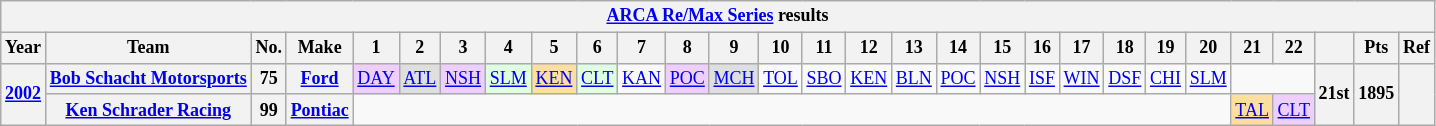<table class="wikitable" style="text-align:center; font-size:75%">
<tr>
<th colspan="34"><a href='#'>ARCA Re/Max Series</a> results</th>
</tr>
<tr>
<th>Year</th>
<th>Team</th>
<th>No.</th>
<th>Make</th>
<th>1</th>
<th>2</th>
<th>3</th>
<th>4</th>
<th>5</th>
<th>6</th>
<th>7</th>
<th>8</th>
<th>9</th>
<th>10</th>
<th>11</th>
<th>12</th>
<th>13</th>
<th>14</th>
<th>15</th>
<th>16</th>
<th>17</th>
<th>18</th>
<th>19</th>
<th>20</th>
<th>21</th>
<th>22</th>
<th></th>
<th>Pts</th>
<th>Ref</th>
</tr>
<tr>
<th rowspan=2><a href='#'>2002</a></th>
<th><a href='#'>Bob Schacht Motorsports</a></th>
<th>75</th>
<th><a href='#'>Ford</a></th>
<td style="background:#EFCFFF;"><a href='#'>DAY</a><br></td>
<td style="background:#DFDFDF;"><a href='#'>ATL</a><br></td>
<td style="background:#EFCFFF;"><a href='#'>NSH</a><br></td>
<td style="background:#DFFFDF;"><a href='#'>SLM</a><br></td>
<td style="background:#FFDF9F;"><a href='#'>KEN</a><br></td>
<td style="background:#DFFFDF;"><a href='#'>CLT</a><br></td>
<td><a href='#'>KAN</a></td>
<td style="background:#EFCFFF;"><a href='#'>POC</a><br></td>
<td style="background:#DFDFDF;"><a href='#'>MCH</a><br></td>
<td><a href='#'>TOL</a></td>
<td><a href='#'>SBO</a></td>
<td><a href='#'>KEN</a></td>
<td><a href='#'>BLN</a></td>
<td><a href='#'>POC</a></td>
<td><a href='#'>NSH</a></td>
<td><a href='#'>ISF</a></td>
<td><a href='#'>WIN</a></td>
<td><a href='#'>DSF</a></td>
<td><a href='#'>CHI</a></td>
<td><a href='#'>SLM</a></td>
<td colspan=2></td>
<th rowspan=2>21st</th>
<th rowspan=2>1895</th>
<th rowspan=2></th>
</tr>
<tr>
<th><a href='#'>Ken Schrader Racing</a></th>
<th>99</th>
<th><a href='#'>Pontiac</a></th>
<td colspan=20></td>
<td style="background:#FFDF9F;"><a href='#'>TAL</a><br></td>
<td style="background:#EFCFFF;"><a href='#'>CLT</a><br></td>
</tr>
</table>
